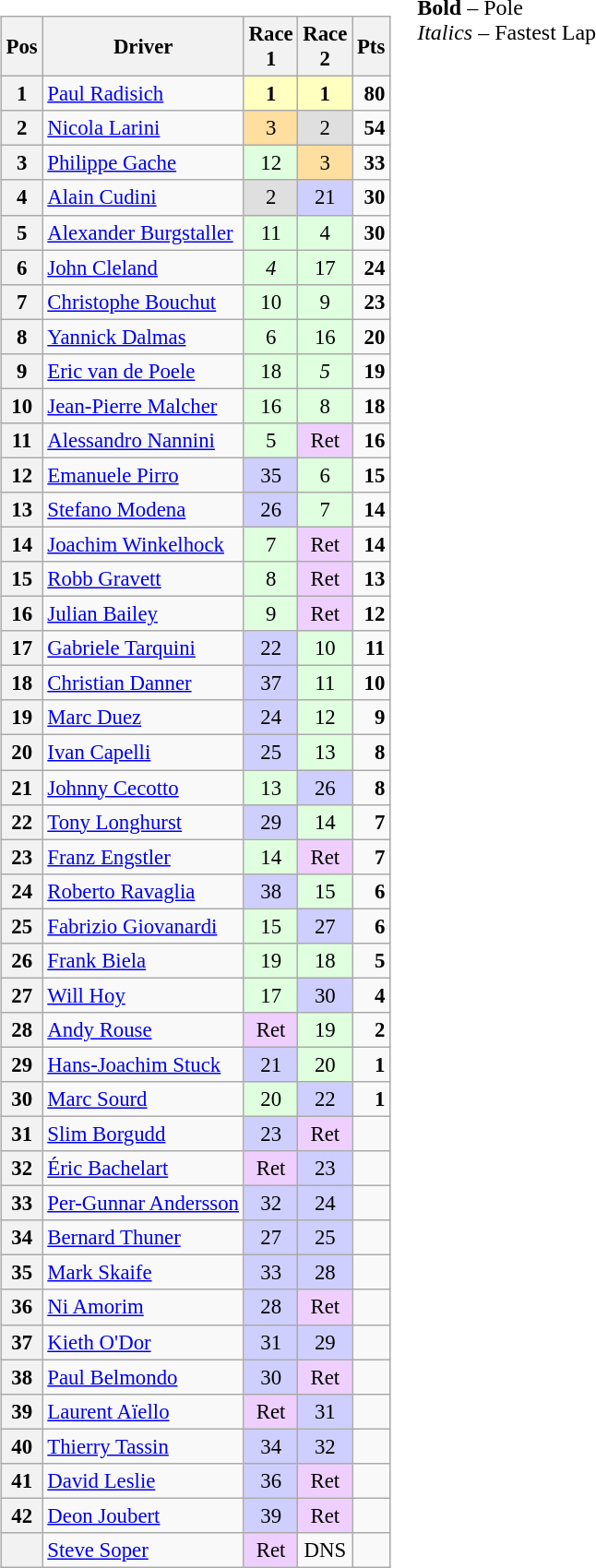<table>
<tr>
<td><br><table class="wikitable" style="font-size: 95%; text-align: center;">
<tr valign="top">
<th valign="middle">Pos</th>
<th valign="middle">Driver</th>
<th>Race<br>1</th>
<th>Race<br>2</th>
<th valign="middle">Pts</th>
</tr>
<tr>
<th>1</th>
<td align="left"> <a href='#'>Paul Radisich</a></td>
<td style="background:#ffffbf;"><strong>1</strong></td>
<td style="background:#ffffbf;"><strong>1</strong></td>
<td align="right"><strong>80</strong></td>
</tr>
<tr>
<th>2</th>
<td align="left"> <a href='#'>Nicola Larini</a></td>
<td style="background:#ffdf9f;">3</td>
<td style="background:#dfdfdf;">2</td>
<td align="right"><strong>54</strong></td>
</tr>
<tr>
<th>3</th>
<td align="left"> <a href='#'>Philippe Gache</a></td>
<td style="background:#dfffdf;">12</td>
<td style="background:#ffdf9f;">3</td>
<td align="right"><strong>33</strong></td>
</tr>
<tr>
<th>4</th>
<td align="left"> <a href='#'>Alain Cudini</a></td>
<td style="background:#dfdfdf;">2</td>
<td style="background:#cfcfff;">21</td>
<td align="right"><strong>30</strong></td>
</tr>
<tr>
<th>5</th>
<td align="left"> <a href='#'>Alexander Burgstaller</a></td>
<td style="background:#dfffdf;">11</td>
<td style="background:#dfffdf;">4</td>
<td align="right"><strong>30</strong></td>
</tr>
<tr>
<th>6</th>
<td align="left"> <a href='#'>John Cleland</a></td>
<td style="background:#dfffdf;"><em>4</em></td>
<td style="background:#dfffdf;">17</td>
<td align="right"><strong>24</strong></td>
</tr>
<tr>
<th>7</th>
<td align="left"> <a href='#'>Christophe Bouchut</a></td>
<td style="background:#dfffdf;">10</td>
<td style="background:#dfffdf;">9</td>
<td align="right"><strong>23</strong></td>
</tr>
<tr>
<th>8</th>
<td align="left"> <a href='#'>Yannick Dalmas</a></td>
<td style="background:#dfffdf;">6</td>
<td style="background:#dfffdf;">16</td>
<td align="right"><strong>20</strong></td>
</tr>
<tr>
<th>9</th>
<td align="left"> <a href='#'>Eric van de Poele</a></td>
<td style="background:#dfffdf;">18</td>
<td style="background:#dfffdf;"><em>5</em></td>
<td align="right"><strong>19</strong></td>
</tr>
<tr>
<th>10</th>
<td align="left"> <a href='#'>Jean-Pierre Malcher</a></td>
<td style="background:#dfffdf;">16</td>
<td style="background:#dfffdf;">8</td>
<td align="right"><strong>18</strong></td>
</tr>
<tr>
<th>11</th>
<td align="left"> <a href='#'>Alessandro Nannini</a></td>
<td style="background:#dfffdf;">5</td>
<td style="background:#efcfff;">Ret</td>
<td align="right"><strong>16</strong></td>
</tr>
<tr>
<th>12</th>
<td align="left"> <a href='#'>Emanuele Pirro</a></td>
<td style="background:#cfcfff;">35</td>
<td style="background:#dfffdf;">6</td>
<td align="right"><strong>15</strong></td>
</tr>
<tr>
<th>13</th>
<td align="left"> <a href='#'>Stefano Modena</a></td>
<td style="background:#cfcfff;">26</td>
<td style="background:#dfffdf;">7</td>
<td align="right"><strong>14</strong></td>
</tr>
<tr>
<th>14</th>
<td align="left"> <a href='#'>Joachim Winkelhock</a></td>
<td style="background:#dfffdf;">7</td>
<td style="background:#efcfff;">Ret</td>
<td align="right"><strong>14</strong></td>
</tr>
<tr>
<th>15</th>
<td align="left"> <a href='#'>Robb Gravett</a></td>
<td style="background:#dfffdf;">8</td>
<td style="background:#efcfff;">Ret</td>
<td align="right"><strong>13</strong></td>
</tr>
<tr>
<th>16</th>
<td align="left"> <a href='#'>Julian Bailey</a></td>
<td style="background:#dfffdf;">9</td>
<td style="background:#efcfff;">Ret</td>
<td align="right"><strong>12</strong></td>
</tr>
<tr>
<th>17</th>
<td align="left"> <a href='#'>Gabriele Tarquini</a></td>
<td style="background:#cfcfff;">22</td>
<td style="background:#dfffdf;">10</td>
<td align="right"><strong>11</strong></td>
</tr>
<tr>
<th>18</th>
<td align="left"> <a href='#'>Christian Danner</a></td>
<td style="background:#cfcfff;">37</td>
<td style="background:#dfffdf;">11</td>
<td align="right"><strong>10</strong></td>
</tr>
<tr>
<th>19</th>
<td align="left"> <a href='#'>Marc Duez</a></td>
<td style="background:#cfcfff;">24</td>
<td style="background:#dfffdf;">12</td>
<td align="right"><strong>9</strong></td>
</tr>
<tr>
<th>20</th>
<td align="left"> <a href='#'>Ivan Capelli</a></td>
<td style="background:#cfcfff;">25</td>
<td style="background:#dfffdf;">13</td>
<td align="right"><strong>8</strong></td>
</tr>
<tr>
<th>21</th>
<td align="left"> <a href='#'>Johnny Cecotto</a></td>
<td style="background:#dfffdf;">13</td>
<td style="background:#cfcfff;">26</td>
<td align="right"><strong>8</strong></td>
</tr>
<tr>
<th>22</th>
<td align="left"> <a href='#'>Tony Longhurst</a></td>
<td style="background:#cfcfff;">29</td>
<td style="background:#dfffdf;">14</td>
<td align="right"><strong>7</strong></td>
</tr>
<tr>
<th>23</th>
<td align="left"> <a href='#'>Franz Engstler</a></td>
<td style="background:#dfffdf;">14</td>
<td style="background:#efcfff;">Ret</td>
<td align="right"><strong>7</strong></td>
</tr>
<tr>
<th>24</th>
<td align="left"> <a href='#'>Roberto Ravaglia</a></td>
<td style="background:#cfcfff;">38</td>
<td style="background:#dfffdf;">15</td>
<td align="right"><strong>6</strong></td>
</tr>
<tr>
<th>25</th>
<td align="left"> <a href='#'>Fabrizio Giovanardi</a></td>
<td style="background:#dfffdf;">15</td>
<td style="background:#cfcfff;">27</td>
<td align="right"><strong>6</strong></td>
</tr>
<tr>
<th>26</th>
<td align="left"> <a href='#'>Frank Biela</a></td>
<td style="background:#dfffdf;">19</td>
<td style="background:#dfffdf;">18</td>
<td align="right"><strong>5</strong></td>
</tr>
<tr>
<th>27</th>
<td align="left"> <a href='#'>Will Hoy</a></td>
<td style="background:#dfffdf;">17</td>
<td style="background:#cfcfff;">30</td>
<td align="right"><strong>4</strong></td>
</tr>
<tr>
<th>28</th>
<td align="left"> <a href='#'>Andy Rouse</a></td>
<td style="background:#efcfff;">Ret</td>
<td style="background:#dfffdf;">19</td>
<td align="right"><strong>2</strong></td>
</tr>
<tr>
<th>29</th>
<td align="left"> <a href='#'>Hans-Joachim Stuck</a></td>
<td style="background:#cfcfff;">21</td>
<td style="background:#dfffdf;">20</td>
<td align="right"><strong>1</strong></td>
</tr>
<tr>
<th>30</th>
<td align="left"> <a href='#'>Marc Sourd</a></td>
<td style="background:#dfffdf;">20</td>
<td style="background:#cfcfff;">22</td>
<td align="right"><strong>1</strong></td>
</tr>
<tr>
<th>31</th>
<td align="left"> <a href='#'>Slim Borgudd</a></td>
<td style="background:#cfcfff;">23</td>
<td style="background:#efcfff;">Ret</td>
<td></td>
</tr>
<tr>
<th>32</th>
<td align="left"> <a href='#'>Éric Bachelart</a></td>
<td style="background:#efcfff;">Ret</td>
<td style="background:#cfcfff;">23</td>
<td></td>
</tr>
<tr>
<th>33</th>
<td align="left"> <a href='#'>Per-Gunnar Andersson</a></td>
<td style="background:#cfcfff;">32</td>
<td style="background:#cfcfff;">24</td>
<td></td>
</tr>
<tr>
<th>34</th>
<td align="left"> <a href='#'>Bernard Thuner</a></td>
<td style="background:#cfcfff;">27</td>
<td style="background:#cfcfff;">25</td>
<td></td>
</tr>
<tr>
<th>35</th>
<td align="left"> <a href='#'>Mark Skaife</a></td>
<td style="background:#cfcfff;">33</td>
<td style="background:#cfcfff;">28</td>
<td></td>
</tr>
<tr>
<th>36</th>
<td align="left"> <a href='#'>Ni Amorim</a></td>
<td style="background:#cfcfff;">28</td>
<td style="background:#efcfff;">Ret</td>
<td></td>
</tr>
<tr>
<th>37</th>
<td align="left"> <a href='#'>Kieth O'Dor</a></td>
<td style="background:#cfcfff;">31</td>
<td style="background:#cfcfff;">29</td>
<td></td>
</tr>
<tr>
<th>38</th>
<td align="left"> <a href='#'>Paul Belmondo</a></td>
<td style="background:#cfcfff;">30</td>
<td style="background:#efcfff;">Ret</td>
<td></td>
</tr>
<tr>
<th>39</th>
<td align="left"> <a href='#'>Laurent Aïello</a></td>
<td style="background:#efcfff;">Ret</td>
<td style="background:#cfcfff;">31</td>
<td></td>
</tr>
<tr>
<th>40</th>
<td align="left"> <a href='#'>Thierry Tassin</a></td>
<td style="background:#cfcfff;">34</td>
<td style="background:#cfcfff;">32</td>
<td></td>
</tr>
<tr>
<th>41</th>
<td align="left"> <a href='#'>David Leslie</a></td>
<td style="background:#cfcfff;">36</td>
<td style="background:#efcfff;">Ret</td>
<td></td>
</tr>
<tr>
<th>42</th>
<td align="left"> <a href='#'>Deon Joubert</a></td>
<td style="background:#cfcfff;">39</td>
<td style="background:#efcfff;">Ret</td>
<td></td>
</tr>
<tr>
<th></th>
<td align="left"> <a href='#'>Steve Soper</a></td>
<td style="background:#efcfff;">Ret</td>
<td>DNS</td>
<td></td>
</tr>
</table>
</td>
<td valign="top"><br>
<span><strong>Bold</strong> – Pole<br>
<em>Italics</em> – Fastest Lap</span></td>
</tr>
</table>
